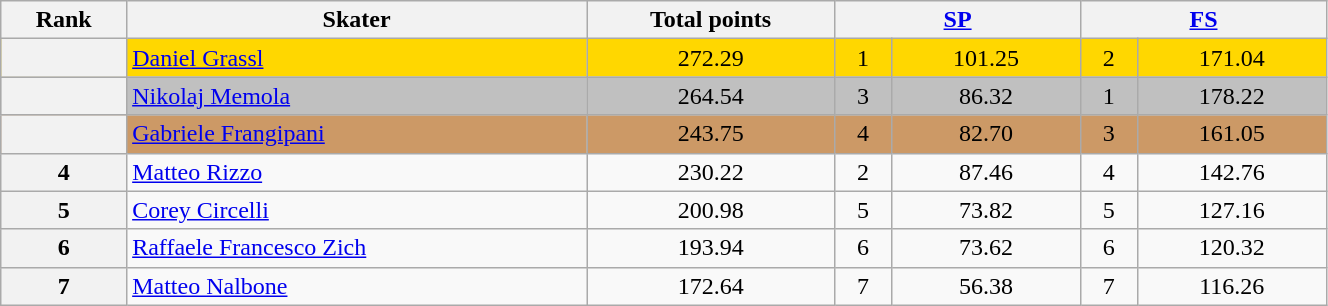<table class="wikitable sortable" style="text-align:center;" width="70%">
<tr>
<th scope="col">Rank</th>
<th scope="col">Skater</th>
<th scope="col">Total points</th>
<th scope="col" colspan="2" width="80px"><a href='#'>SP</a></th>
<th scope="col" colspan="2" width="80px"><a href='#'>FS</a></th>
</tr>
<tr bgcolor="gold">
<th scope="row"></th>
<td align="left"><a href='#'>Daniel Grassl</a></td>
<td>272.29</td>
<td>1</td>
<td>101.25</td>
<td>2</td>
<td>171.04</td>
</tr>
<tr bgcolor="silver">
<th scope="row"></th>
<td align="left"><a href='#'>Nikolaj Memola</a></td>
<td>264.54</td>
<td>3</td>
<td>86.32</td>
<td>1</td>
<td>178.22</td>
</tr>
<tr bgcolor="cc9966">
<th scope="row"></th>
<td align="left"><a href='#'>Gabriele Frangipani</a></td>
<td>243.75</td>
<td>4</td>
<td>82.70</td>
<td>3</td>
<td>161.05</td>
</tr>
<tr>
<th scope="row">4</th>
<td align="left"><a href='#'>Matteo Rizzo</a></td>
<td>230.22</td>
<td>2</td>
<td>87.46</td>
<td>4</td>
<td>142.76</td>
</tr>
<tr>
<th scope="row">5</th>
<td align="left"><a href='#'>Corey Circelli</a></td>
<td>200.98</td>
<td>5</td>
<td>73.82</td>
<td>5</td>
<td>127.16</td>
</tr>
<tr>
<th scope="row">6</th>
<td align="left"><a href='#'>Raffaele Francesco Zich</a></td>
<td>193.94</td>
<td>6</td>
<td>73.62</td>
<td>6</td>
<td>120.32</td>
</tr>
<tr>
<th scope="row">7</th>
<td align="left"><a href='#'>Matteo Nalbone</a></td>
<td>172.64</td>
<td>7</td>
<td>56.38</td>
<td>7</td>
<td>116.26</td>
</tr>
</table>
